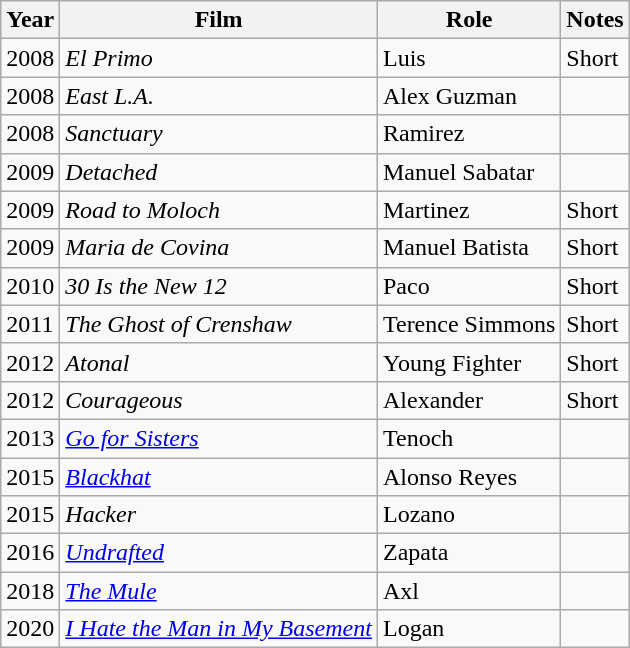<table class="wikitable sortable">
<tr>
<th>Year</th>
<th>Film</th>
<th>Role</th>
<th>Notes</th>
</tr>
<tr>
<td>2008</td>
<td><em>El Primo</em></td>
<td>Luis</td>
<td>Short</td>
</tr>
<tr>
<td>2008</td>
<td><em>East L.A.</em></td>
<td>Alex Guzman</td>
<td></td>
</tr>
<tr>
<td>2008</td>
<td><em>Sanctuary</em></td>
<td>Ramirez</td>
<td></td>
</tr>
<tr>
<td>2009</td>
<td><em>Detached</em></td>
<td>Manuel Sabatar</td>
<td></td>
</tr>
<tr>
<td>2009</td>
<td><em>Road to Moloch</em></td>
<td>Martinez</td>
<td>Short</td>
</tr>
<tr>
<td>2009</td>
<td><em>Maria de Covina</em></td>
<td>Manuel Batista</td>
<td>Short</td>
</tr>
<tr>
<td>2010</td>
<td><em>30 Is the New 12</em></td>
<td>Paco</td>
<td>Short</td>
</tr>
<tr>
<td>2011</td>
<td><em>The Ghost of Crenshaw</em></td>
<td>Terence Simmons</td>
<td>Short</td>
</tr>
<tr>
<td>2012</td>
<td><em>Atonal</em></td>
<td>Young Fighter</td>
<td>Short</td>
</tr>
<tr>
<td>2012</td>
<td><em>Courageous</em></td>
<td>Alexander</td>
<td>Short</td>
</tr>
<tr>
<td>2013</td>
<td><em><a href='#'>Go for Sisters</a></em></td>
<td>Tenoch</td>
<td></td>
</tr>
<tr>
<td>2015</td>
<td><em><a href='#'>Blackhat</a></em></td>
<td>Alonso Reyes</td>
<td></td>
</tr>
<tr>
<td>2015</td>
<td><em>Hacker</em></td>
<td>Lozano</td>
<td></td>
</tr>
<tr>
<td>2016</td>
<td><em><a href='#'>Undrafted</a></em></td>
<td>Zapata</td>
<td></td>
</tr>
<tr>
<td>2018</td>
<td><em><a href='#'>The Mule</a></em></td>
<td>Axl</td>
<td></td>
</tr>
<tr>
<td>2020</td>
<td><em><a href='#'>I Hate the Man in My Basement</a></em></td>
<td>Logan</td>
<td></td>
</tr>
</table>
